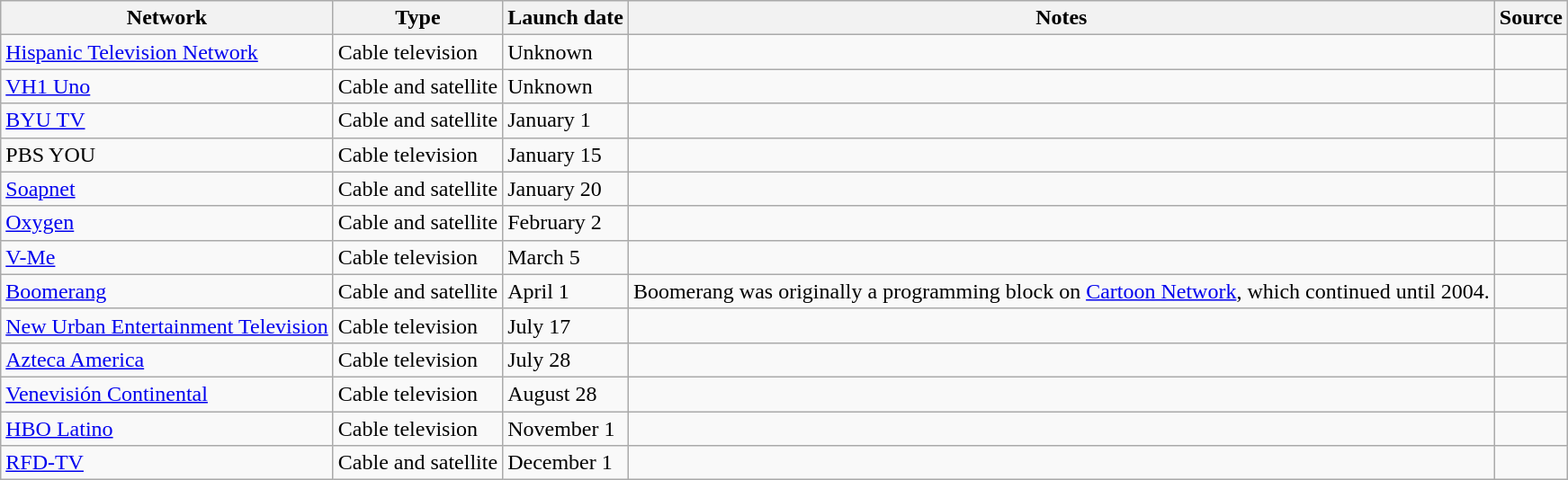<table class="wikitable sortable">
<tr>
<th>Network</th>
<th>Type</th>
<th>Launch date</th>
<th>Notes</th>
<th>Source</th>
</tr>
<tr>
<td><a href='#'>Hispanic Television Network</a></td>
<td>Cable television</td>
<td>Unknown</td>
<td></td>
<td></td>
</tr>
<tr>
<td><a href='#'>VH1 Uno</a></td>
<td>Cable and satellite</td>
<td>Unknown</td>
<td></td>
<td></td>
</tr>
<tr>
<td><a href='#'>BYU TV</a></td>
<td>Cable and satellite</td>
<td>January 1</td>
<td></td>
<td></td>
</tr>
<tr>
<td>PBS YOU</td>
<td>Cable television</td>
<td>January 15</td>
<td></td>
<td></td>
</tr>
<tr>
<td><a href='#'>Soapnet</a></td>
<td>Cable and satellite</td>
<td>January 20</td>
<td></td>
<td></td>
</tr>
<tr>
<td><a href='#'>Oxygen</a></td>
<td>Cable and satellite</td>
<td>February 2</td>
<td></td>
<td></td>
</tr>
<tr>
<td><a href='#'>V-Me</a></td>
<td>Cable television</td>
<td>March 5</td>
<td></td>
<td></td>
</tr>
<tr>
<td><a href='#'>Boomerang</a></td>
<td>Cable and satellite</td>
<td>April 1</td>
<td>Boomerang was originally a programming block on <a href='#'>Cartoon Network</a>, which continued until 2004.</td>
<td></td>
</tr>
<tr>
<td><a href='#'>New Urban Entertainment Television</a></td>
<td>Cable television</td>
<td>July 17</td>
<td></td>
<td></td>
</tr>
<tr>
<td><a href='#'>Azteca America</a></td>
<td>Cable television</td>
<td>July 28</td>
<td></td>
<td></td>
</tr>
<tr>
<td><a href='#'>Venevisión Continental</a></td>
<td>Cable television</td>
<td>August 28</td>
<td></td>
<td></td>
</tr>
<tr>
<td><a href='#'>HBO Latino</a></td>
<td>Cable television</td>
<td>November 1</td>
<td></td>
<td></td>
</tr>
<tr>
<td><a href='#'>RFD-TV</a></td>
<td>Cable and satellite</td>
<td>December 1</td>
<td></td>
<td></td>
</tr>
</table>
